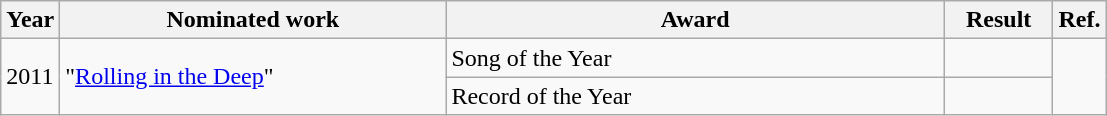<table class="wikitable">
<tr>
<th>Year</th>
<th width="250">Nominated work</th>
<th width="325">Award</th>
<th width="65">Result</th>
<th>Ref.</th>
</tr>
<tr>
<td rowspan="2">2011</td>
<td rowspan="2">"<a href='#'>Rolling in the Deep</a>"</td>
<td>Song of the Year</td>
<td></td>
<td rowspan="2"></td>
</tr>
<tr>
<td>Record of the Year</td>
<td></td>
</tr>
</table>
